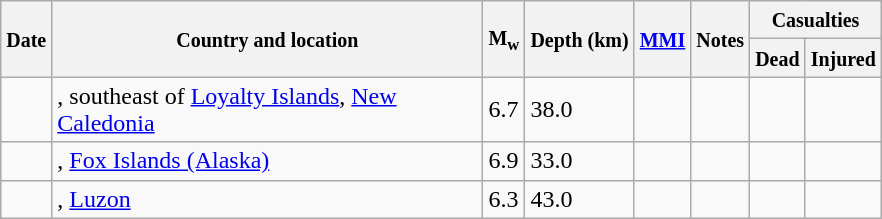<table class="wikitable sortable sort-under" style="border:1px black; margin-left:1em;">
<tr>
<th rowspan="2"><small>Date</small></th>
<th rowspan="2" style="width: 280px"><small>Country and location</small></th>
<th rowspan="2"><small>M<sub>w</sub></small></th>
<th rowspan="2"><small>Depth (km)</small></th>
<th rowspan="2"><small><a href='#'>MMI</a></small></th>
<th rowspan="2" class="unsortable"><small>Notes</small></th>
<th colspan="2"><small>Casualties</small></th>
</tr>
<tr>
<th><small>Dead</small></th>
<th><small>Injured</small></th>
</tr>
<tr>
<td></td>
<td>, southeast of <a href='#'>Loyalty Islands</a>, <a href='#'>New Caledonia</a></td>
<td>6.7</td>
<td>38.0</td>
<td></td>
<td></td>
<td></td>
<td></td>
</tr>
<tr>
<td></td>
<td>, <a href='#'>Fox Islands (Alaska)</a></td>
<td>6.9</td>
<td>33.0</td>
<td></td>
<td></td>
<td></td>
<td></td>
</tr>
<tr>
<td></td>
<td>, <a href='#'>Luzon</a></td>
<td>6.3</td>
<td>43.0</td>
<td></td>
<td></td>
<td></td>
<td></td>
</tr>
</table>
